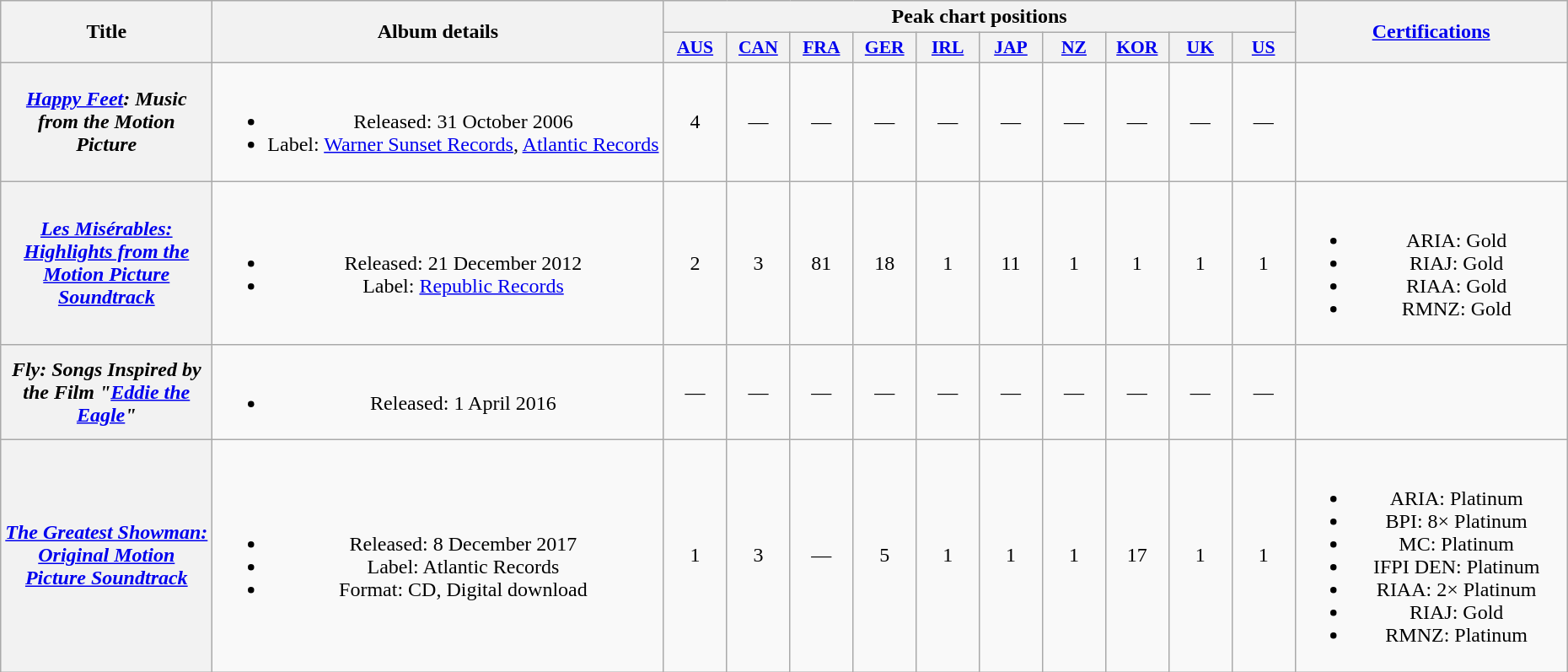<table class="wikitable plainrowheaders" style="text-align:center;" border=1>
<tr>
<th rowspan=2 scope="col" style="width:10em;">Title</th>
<th rowspan=2 scope="col">Album details</th>
<th colspan=10 scope="col">Peak chart positions</th>
<th rowspan=2 scope="col" style="width:13em;"><a href='#'>Certifications</a></th>
</tr>
<tr>
<th scope="col" style="width:3em;font-size:90%;"><a href='#'>AUS</a></th>
<th scope="col" style="width:3em;font-size:90%;"><a href='#'>CAN</a></th>
<th scope="col" style="width:3em;font-size:90%;"><a href='#'>FRA</a></th>
<th scope="col" style="width:3em;font-size:90%;"><a href='#'>GER</a></th>
<th scope="col" style="width:3em;font-size:90%;"><a href='#'>IRL</a></th>
<th scope="col" style="width:3em;font-size:90%;"><a href='#'>JAP</a></th>
<th scope="col" style="width:3em;font-size:90%;"><a href='#'>NZ</a></th>
<th scope="col" style="width:3em;font-size:90%;"><a href='#'>KOR</a></th>
<th scope="col" style="width:3em;font-size:90%;"><a href='#'>UK</a></th>
<th scope="col" style="width:3em;font-size:90%;"><a href='#'>US</a></th>
</tr>
<tr>
<th scope="row"><em><a href='#'>Happy Feet</a>: Music from the Motion Picture</em></th>
<td><br><ul><li>Released: 31 October 2006</li><li>Label: <a href='#'>Warner Sunset Records</a>, <a href='#'>Atlantic Records</a></li></ul></td>
<td>4</td>
<td>—</td>
<td>—</td>
<td>—</td>
<td>—</td>
<td>—</td>
<td>—</td>
<td>—</td>
<td>—</td>
<td>—</td>
<td></td>
</tr>
<tr>
<th scope="row"><em><a href='#'>Les Misérables: Highlights from the Motion Picture Soundtrack</a></em></th>
<td><br><ul><li>Released: 21 December 2012</li><li>Label: <a href='#'>Republic Records</a></li></ul></td>
<td>2<br></td>
<td>3<br></td>
<td>81<br></td>
<td>18<br></td>
<td>1<br></td>
<td>11<br></td>
<td>1<br></td>
<td>1<br></td>
<td>1<br></td>
<td>1<br></td>
<td><br><ul><li>ARIA: Gold</li><li>RIAJ: Gold</li><li>RIAA: Gold</li><li>RMNZ: Gold</li></ul></td>
</tr>
<tr>
<th scope="row"><em>Fly: Songs Inspired by the Film "<a href='#'>Eddie the Eagle</a>"</em></th>
<td><br><ul><li>Released: 1 April 2016</li></ul></td>
<td>—</td>
<td>—</td>
<td>—</td>
<td>—</td>
<td>—</td>
<td>—</td>
<td>—</td>
<td>—</td>
<td>—</td>
<td>—</td>
<td></td>
</tr>
<tr>
<th scope="row"><em><a href='#'>The Greatest Showman: Original Motion Picture Soundtrack</a></em></th>
<td><br><ul><li>Released: 8 December 2017</li><li>Label: Atlantic Records</li><li>Format: CD, Digital download</li></ul></td>
<td>1<br></td>
<td>3<br></td>
<td>—</td>
<td>5<br></td>
<td>1<br></td>
<td>1<br></td>
<td>1<br></td>
<td>17<br></td>
<td>1<br></td>
<td>1<br></td>
<td><br><ul><li>ARIA: Platinum</li><li>BPI: 8× Platinum</li><li>MC: Platinum</li><li>IFPI DEN: Platinum</li><li>RIAA: 2× Platinum</li><li>RIAJ: Gold</li><li>RMNZ: Platinum</li></ul></td>
</tr>
</table>
